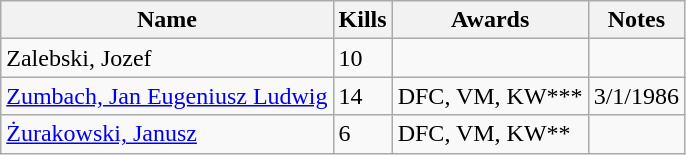<table class=wikitable>
<tr>
<th>Name</th>
<th>Kills</th>
<th>Awards</th>
<th>Notes</th>
</tr>
<tr>
<td>Zalebski, Jozef</td>
<td>10</td>
<td></td>
<td></td>
</tr>
<tr>
<td><a href='#'>Zumbach, Jan Eugeniusz Ludwig</a></td>
<td>14</td>
<td>DFC, VM, KW***</td>
<td>3/1/1986</td>
</tr>
<tr>
<td><a href='#'>Żurakowski, Janusz</a></td>
<td>6</td>
<td>DFC, VM, KW**</td>
<td></td>
</tr>
</table>
